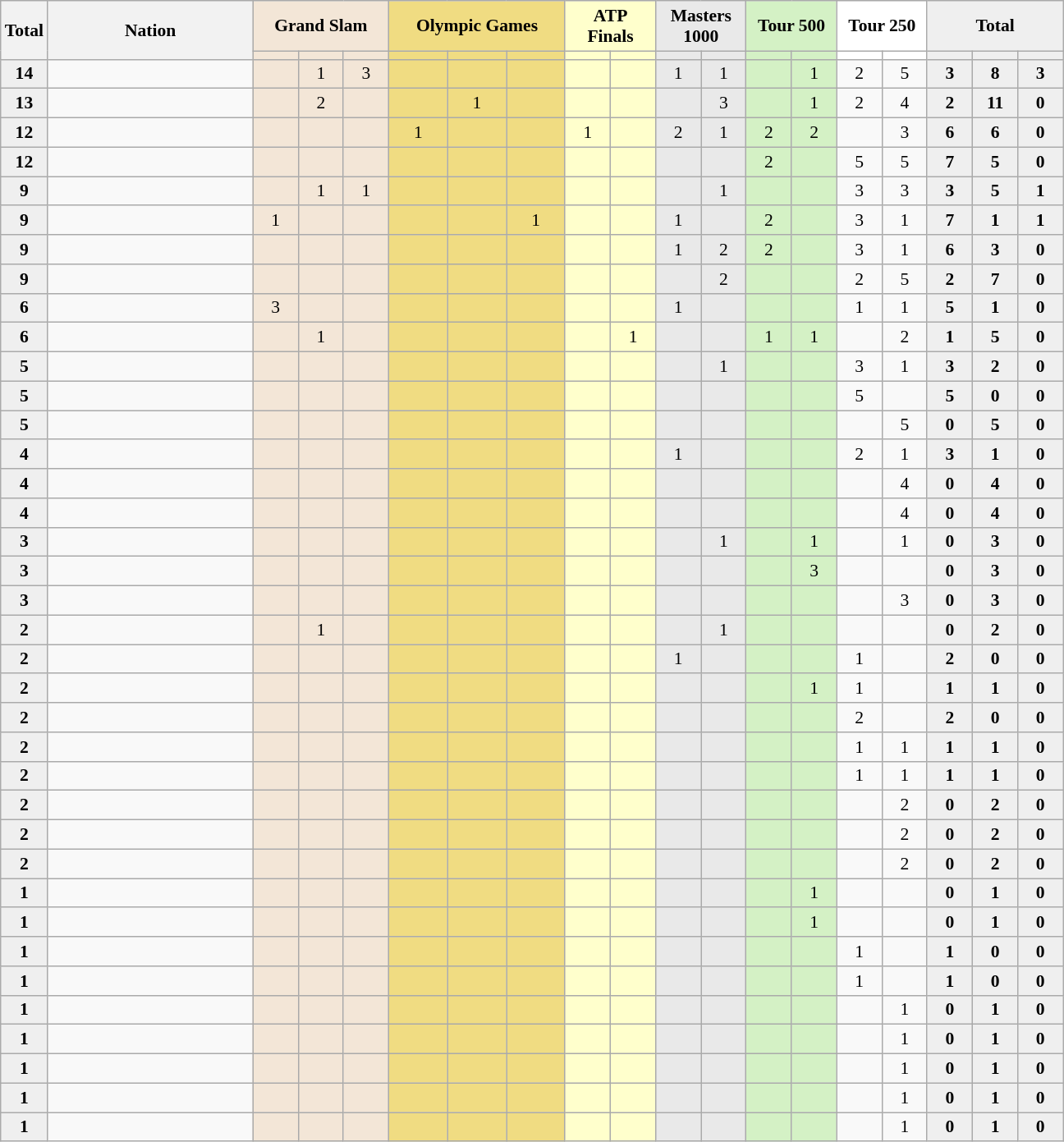<table class="sortable wikitable nowrap" style="font-size:90%">
<tr>
<th rowspan="2">Total</th>
<th style="width:160px;" rowspan="2">Nation</th>
<th style="background-color:#f3e6d7;" colspan="3">Grand Slam</th>
<th style="background-color:#f0dc82;" colspan="3">Olympic Games</th>
<th style="background-color:#ffffcc;" colspan="2">ATP Finals</th>
<th style="background-color:#e9e9e9;" colspan="2">Masters 1000</th>
<th style="background-color:#d4f1c5;" colspan="2">Tour 500</th>
<th style="background-color:#ffffff;" colspan="2">Tour 250</th>
<th style="background-color:#efefef;" colspan="3">Total</th>
</tr>
<tr>
<th style="width:30px; background-color:#f3e6d7;"></th>
<th style="width:30px; background-color:#f3e6d7;"></th>
<th style="width:30px; background-color:#f3e6d7;"></th>
<th style="width:41px; background-color:#f0dc82;"></th>
<th style="width:41px; background-color:#f0dc82;"></th>
<th style="width:41px; background-color:#f0dc82;"></th>
<th style="width:30px; background-color:#ffffcc;"></th>
<th style="width:30px; background-color:#ffffcc;"></th>
<th style="width:30px; background-color:#e9e9e9;"></th>
<th style="width:30px; background-color:#e9e9e9;"></th>
<th style="width:30px; background-color:#d4f1c5;"></th>
<th style="width:30px; background-color:#d4f1c5;"></th>
<th style="width:30px; background-color:#ffffff;"></th>
<th style="width:30px; background-color:#ffffff;"></th>
<th style="width:30px; background-color:#efefef;"></th>
<th style="width:30px; background-color:#efefef;"></th>
<th style="width:30px; background-color:#efefef;"></th>
</tr>
<tr align="center">
<td style="background:#efefef;"><strong>14</strong></td>
<td align="left"></td>
<td style="background:#F3E6D7;"></td>
<td style="background:#F3E6D7;">1</td>
<td style="background:#F3E6D7;">3</td>
<td style="background:#F0DC82;"></td>
<td style="background:#F0DC82;"></td>
<td style="background:#F0DC82;"></td>
<td style="background:#ffc;"></td>
<td style="background:#ffc;"></td>
<td style="background:#E9E9E9;">1</td>
<td style="background:#E9E9E9;">1</td>
<td style="background:#D4F1C5;"></td>
<td style="background:#D4F1C5;">1</td>
<td>2</td>
<td>5</td>
<td style="background:#efefef;"><strong>3</strong></td>
<td style="background:#efefef;"><strong>8</strong></td>
<td style="background:#efefef;"><strong>3</strong></td>
</tr>
<tr align="center">
<td style="background:#efefef;"><strong>13</strong></td>
<td align="left"></td>
<td style="background:#F3E6D7;"></td>
<td style="background:#F3E6D7;">2</td>
<td style="background:#F3E6D7;"></td>
<td style="background:#F0DC82;"></td>
<td style="background:#F0DC82;">1</td>
<td style="background:#F0DC82;"></td>
<td style="background:#ffc;"></td>
<td style="background:#ffc;"></td>
<td style="background:#E9E9E9;"></td>
<td style="background:#E9E9E9;">3</td>
<td style="background:#D4F1C5;"></td>
<td style="background:#D4F1C5;">1</td>
<td>2</td>
<td>4</td>
<td style="background:#efefef;"><strong>2</strong></td>
<td style="background:#efefef;"><strong>11</strong></td>
<td style="background:#efefef;"><strong>0</strong></td>
</tr>
<tr align="center">
<td style="background:#efefef;"><strong>12</strong></td>
<td align="left"></td>
<td style="background:#F3E6D7;"></td>
<td style="background:#F3E6D7;"></td>
<td style="background:#F3E6D7;"></td>
<td style="background:#F0DC82;">1</td>
<td style="background:#F0DC82;"></td>
<td style="background:#F0DC82;"></td>
<td style="background:#ffc;">1</td>
<td style="background:#ffc;"></td>
<td style="background:#E9E9E9;">2</td>
<td style="background:#E9E9E9;">1</td>
<td style="background:#D4F1C5;">2</td>
<td style="background:#D4F1C5;">2</td>
<td></td>
<td>3</td>
<td style="background:#efefef;"><strong>6</strong></td>
<td style="background:#efefef;"><strong>6</strong></td>
<td style="background:#efefef;"><strong>0</strong></td>
</tr>
<tr align="center">
<td style="background:#efefef;"><strong>12</strong></td>
<td align="left"></td>
<td style="background:#F3E6D7;"></td>
<td style="background:#F3E6D7;"></td>
<td style="background:#F3E6D7;"></td>
<td style="background:#F0DC82;"></td>
<td style="background:#F0DC82;"></td>
<td style="background:#F0DC82;"></td>
<td style="background:#ffc;"></td>
<td style="background:#ffc;"></td>
<td style="background:#E9E9E9;"></td>
<td style="background:#E9E9E9;"></td>
<td style="background:#D4F1C5;">2</td>
<td style="background:#D4F1C5;"></td>
<td>5</td>
<td>5</td>
<td style="background:#efefef;"><strong>7</strong></td>
<td style="background:#efefef;"><strong>5</strong></td>
<td style="background:#efefef;"><strong>0</strong></td>
</tr>
<tr align="center">
<td style="background:#efefef;"><strong>9</strong></td>
<td align="left"></td>
<td style="background:#F3E6D7;"></td>
<td style="background:#F3E6D7;">1</td>
<td style="background:#F3E6D7;">1</td>
<td style="background:#F0DC82;"></td>
<td style="background:#F0DC82;"></td>
<td style="background:#F0DC82;"></td>
<td style="background:#ffc;"></td>
<td style="background:#ffc;"></td>
<td style="background:#E9E9E9;"></td>
<td style="background:#E9E9E9;">1</td>
<td style="background:#D4F1C5;"></td>
<td style="background:#D4F1C5;"></td>
<td>3</td>
<td>3</td>
<td style="background:#efefef;"><strong>3</strong></td>
<td style="background:#efefef;"><strong>5</strong></td>
<td style="background:#efefef;"><strong>1</strong></td>
</tr>
<tr align="center">
<td style="background:#efefef;"><strong>9</strong></td>
<td align="left"></td>
<td style="background:#F3E6D7;">1</td>
<td style="background:#F3E6D7;"></td>
<td style="background:#F3E6D7;"></td>
<td style="background:#F0DC82;"></td>
<td style="background:#F0DC82;"></td>
<td style="background:#F0DC82;">1</td>
<td style="background:#ffc;"></td>
<td style="background:#ffc;"></td>
<td style="background:#E9E9E9;">1</td>
<td style="background:#E9E9E9;"></td>
<td style="background:#D4F1C5;">2</td>
<td style="background:#D4F1C5;"></td>
<td>3</td>
<td>1</td>
<td style="background:#efefef;"><strong>7</strong></td>
<td style="background:#efefef;"><strong>1</strong></td>
<td style="background:#efefef;"><strong>1</strong></td>
</tr>
<tr align="center">
<td style="background:#efefef;"><strong>9</strong></td>
<td align="left"></td>
<td style="background:#F3E6D7;"></td>
<td style="background:#F3E6D7;"></td>
<td style="background:#F3E6D7;"></td>
<td style="background:#F0DC82;"></td>
<td style="background:#F0DC82;"></td>
<td style="background:#F0DC82;"></td>
<td style="background:#ffc;"></td>
<td style="background:#ffc;"></td>
<td style="background:#E9E9E9;">1</td>
<td style="background:#E9E9E9;">2</td>
<td style="background:#D4F1C5;">2</td>
<td style="background:#D4F1C5;"></td>
<td>3</td>
<td>1</td>
<td style="background:#efefef;"><strong>6</strong></td>
<td style="background:#efefef;"><strong>3</strong></td>
<td style="background:#efefef;"><strong>0</strong></td>
</tr>
<tr align="center">
<td style="background:#efefef;"><strong>9</strong></td>
<td align="left"></td>
<td style="background:#F3E6D7;"></td>
<td style="background:#F3E6D7;"></td>
<td style="background:#F3E6D7;"></td>
<td style="background:#F0DC82;"></td>
<td style="background:#F0DC82;"></td>
<td style="background:#F0DC82;"></td>
<td style="background:#ffc;"></td>
<td style="background:#ffc;"></td>
<td style="background:#E9E9E9;"></td>
<td style="background:#E9E9E9;">2</td>
<td style="background:#D4F1C5;"></td>
<td style="background:#D4F1C5;"></td>
<td>2</td>
<td>5</td>
<td style="background:#efefef;"><strong>2</strong></td>
<td style="background:#efefef;"><strong>7</strong></td>
<td style="background:#efefef;"><strong>0</strong></td>
</tr>
<tr align="center">
<td style="background:#efefef;"><strong>6</strong></td>
<td align="left"></td>
<td style="background:#F3E6D7;">3</td>
<td style="background:#F3E6D7;"></td>
<td style="background:#F3E6D7;"></td>
<td style="background:#F0DC82;"></td>
<td style="background:#F0DC82;"></td>
<td style="background:#F0DC82;"></td>
<td style="background:#ffc;"></td>
<td style="background:#ffc;"></td>
<td style="background:#E9E9E9;">1</td>
<td style="background:#E9E9E9;"></td>
<td style="background:#D4F1C5;"></td>
<td style="background:#D4F1C5;"></td>
<td>1</td>
<td>1</td>
<td style="background:#efefef;"><strong>5</strong></td>
<td style="background:#efefef;"><strong>1</strong></td>
<td style="background:#efefef;"><strong>0</strong></td>
</tr>
<tr align="center">
<td style="background:#efefef;"><strong>6</strong></td>
<td align="left"></td>
<td style="background:#F3E6D7;"></td>
<td style="background:#F3E6D7;">1</td>
<td style="background:#F3E6D7;"></td>
<td style="background:#F0DC82;"></td>
<td style="background:#F0DC82;"></td>
<td style="background:#F0DC82;"></td>
<td style="background:#ffc;"></td>
<td style="background:#ffc;">1</td>
<td style="background:#E9E9E9;"></td>
<td style="background:#E9E9E9;"></td>
<td style="background:#D4F1C5;">1</td>
<td style="background:#D4F1C5;">1</td>
<td></td>
<td>2</td>
<td style="background:#efefef;"><strong>1</strong></td>
<td style="background:#efefef;"><strong>5</strong></td>
<td style="background:#efefef;"><strong>0</strong></td>
</tr>
<tr align="center">
<td style="background:#efefef;"><strong>5</strong></td>
<td align="left"></td>
<td style="background:#F3E6D7;"></td>
<td style="background:#F3E6D7;"></td>
<td style="background:#F3E6D7;"></td>
<td style="background:#F0DC82;"></td>
<td style="background:#F0DC82;"></td>
<td style="background:#F0DC82;"></td>
<td style="background:#ffc;"></td>
<td style="background:#ffc;"></td>
<td style="background:#E9E9E9;"></td>
<td style="background:#E9E9E9;">1</td>
<td style="background:#D4F1C5;"></td>
<td style="background:#D4F1C5;"></td>
<td>3</td>
<td>1</td>
<td style="background:#efefef;"><strong>3</strong></td>
<td style="background:#efefef;"><strong>2</strong></td>
<td style="background:#efefef;"><strong>0</strong></td>
</tr>
<tr align="center">
<td style="background:#efefef;"><strong>5</strong></td>
<td align="left"></td>
<td style="background:#F3E6D7;"></td>
<td style="background:#F3E6D7;"></td>
<td style="background:#F3E6D7;"></td>
<td style="background:#F0DC82;"></td>
<td style="background:#F0DC82;"></td>
<td style="background:#F0DC82;"></td>
<td style="background:#ffc;"></td>
<td style="background:#ffc;"></td>
<td style="background:#E9E9E9;"></td>
<td style="background:#E9E9E9;"></td>
<td style="background:#D4F1C5;"></td>
<td style="background:#D4F1C5;"></td>
<td>5</td>
<td></td>
<td style="background:#efefef;"><strong>5</strong></td>
<td style="background:#efefef;"><strong>0</strong></td>
<td style="background:#efefef;"><strong>0</strong></td>
</tr>
<tr align="center">
<td style="background:#efefef;"><strong>5</strong></td>
<td align="left"></td>
<td style="background:#F3E6D7;"></td>
<td style="background:#F3E6D7;"></td>
<td style="background:#F3E6D7;"></td>
<td style="background:#F0DC82;"></td>
<td style="background:#F0DC82;"></td>
<td style="background:#F0DC82;"></td>
<td style="background:#ffc;"></td>
<td style="background:#ffc;"></td>
<td style="background:#E9E9E9;"></td>
<td style="background:#E9E9E9;"></td>
<td style="background:#D4F1C5;"></td>
<td style="background:#D4F1C5;"></td>
<td></td>
<td>5</td>
<td style="background:#efefef;"><strong>0</strong></td>
<td style="background:#efefef;"><strong>5</strong></td>
<td style="background:#efefef;"><strong>0</strong></td>
</tr>
<tr align="center">
<td style="background:#efefef;"><strong>4</strong></td>
<td align="left"></td>
<td style="background:#F3E6D7;"></td>
<td style="background:#F3E6D7;"></td>
<td style="background:#F3E6D7;"></td>
<td style="background:#F0DC82;"></td>
<td style="background:#F0DC82;"></td>
<td style="background:#F0DC82;"></td>
<td style="background:#ffc;"></td>
<td style="background:#ffc;"></td>
<td style="background:#E9E9E9;">1</td>
<td style="background:#E9E9E9;"></td>
<td style="background:#D4F1C5;"></td>
<td style="background:#D4F1C5;"></td>
<td>2</td>
<td>1</td>
<td style="background:#efefef;"><strong>3</strong></td>
<td style="background:#efefef;"><strong>1</strong></td>
<td style="background:#efefef;"><strong>0</strong></td>
</tr>
<tr align="center">
<td style="background:#efefef;"><strong>4</strong></td>
<td align="left"></td>
<td style="background:#F3E6D7;"></td>
<td style="background:#F3E6D7;"></td>
<td style="background:#F3E6D7;"></td>
<td style="background:#F0DC82;"></td>
<td style="background:#F0DC82;"></td>
<td style="background:#F0DC82;"></td>
<td style="background:#ffc;"></td>
<td style="background:#ffc;"></td>
<td style="background:#E9E9E9;"></td>
<td style="background:#E9E9E9;"></td>
<td style="background:#D4F1C5;"></td>
<td style="background:#D4F1C5;"></td>
<td></td>
<td>4</td>
<td style="background:#efefef;"><strong>0</strong></td>
<td style="background:#efefef;"><strong>4</strong></td>
<td style="background:#efefef;"><strong>0</strong></td>
</tr>
<tr align="center">
<td style="background:#efefef;"><strong>4</strong></td>
<td align="left"></td>
<td style="background:#F3E6D7;"></td>
<td style="background:#F3E6D7;"></td>
<td style="background:#F3E6D7;"></td>
<td style="background:#F0DC82;"></td>
<td style="background:#F0DC82;"></td>
<td style="background:#F0DC82;"></td>
<td style="background:#ffc;"></td>
<td style="background:#ffc;"></td>
<td style="background:#E9E9E9;"></td>
<td style="background:#E9E9E9;"></td>
<td style="background:#D4F1C5;"></td>
<td style="background:#D4F1C5;"></td>
<td></td>
<td>4</td>
<td style="background:#efefef;"><strong>0</strong></td>
<td style="background:#efefef;"><strong>4</strong></td>
<td style="background:#efefef;"><strong>0</strong></td>
</tr>
<tr align="center">
<td style="background:#efefef;"><strong>3</strong></td>
<td align="left"></td>
<td style="background:#F3E6D7;"></td>
<td style="background:#F3E6D7;"></td>
<td style="background:#F3E6D7;"></td>
<td style="background:#F0DC82;"></td>
<td style="background:#F0DC82;"></td>
<td style="background:#F0DC82;"></td>
<td style="background:#ffc;"></td>
<td style="background:#ffc;"></td>
<td style="background:#E9E9E9;"></td>
<td style="background:#E9E9E9;">1</td>
<td style="background:#D4F1C5;"></td>
<td style="background:#D4F1C5;">1</td>
<td></td>
<td>1</td>
<td style="background:#efefef;"><strong>0</strong></td>
<td style="background:#efefef;"><strong>3</strong></td>
<td style="background:#efefef;"><strong>0</strong></td>
</tr>
<tr align="center">
<td style="background:#efefef;"><strong>3</strong></td>
<td align="left"></td>
<td style="background:#F3E6D7;"></td>
<td style="background:#F3E6D7;"></td>
<td style="background:#F3E6D7;"></td>
<td style="background:#F0DC82;"></td>
<td style="background:#F0DC82;"></td>
<td style="background:#F0DC82;"></td>
<td style="background:#ffc;"></td>
<td style="background:#ffc;"></td>
<td style="background:#E9E9E9;"></td>
<td style="background:#E9E9E9;"></td>
<td style="background:#D4F1C5;"></td>
<td style="background:#D4F1C5;">3</td>
<td></td>
<td></td>
<td style="background:#efefef;"><strong>0</strong></td>
<td style="background:#efefef;"><strong>3</strong></td>
<td style="background:#efefef;"><strong>0</strong></td>
</tr>
<tr align="center">
<td style="background:#efefef;"><strong>3</strong></td>
<td align="left"></td>
<td style="background:#F3E6D7;"></td>
<td style="background:#F3E6D7;"></td>
<td style="background:#F3E6D7;"></td>
<td style="background:#F0DC82;"></td>
<td style="background:#F0DC82;"></td>
<td style="background:#F0DC82;"></td>
<td style="background:#ffc;"></td>
<td style="background:#ffc;"></td>
<td style="background:#E9E9E9;"></td>
<td style="background:#E9E9E9;"></td>
<td style="background:#D4F1C5;"></td>
<td style="background:#D4F1C5;"></td>
<td></td>
<td>3</td>
<td style="background:#efefef;"><strong>0</strong></td>
<td style="background:#efefef;"><strong>3</strong></td>
<td style="background:#efefef;"><strong>0</strong></td>
</tr>
<tr align="center">
<td style="background:#efefef;"><strong>2</strong></td>
<td align="left"></td>
<td style="background:#F3E6D7;"></td>
<td style="background:#F3E6D7;">1</td>
<td style="background:#F3E6D7;"></td>
<td style="background:#F0DC82;"></td>
<td style="background:#F0DC82;"></td>
<td style="background:#F0DC82;"></td>
<td style="background:#ffc;"></td>
<td style="background:#ffc;"></td>
<td style="background:#E9E9E9;"></td>
<td style="background:#E9E9E9;">1</td>
<td style="background:#D4F1C5;"></td>
<td style="background:#D4F1C5;"></td>
<td></td>
<td></td>
<td style="background:#efefef;"><strong>0</strong></td>
<td style="background:#efefef;"><strong>2</strong></td>
<td style="background:#efefef;"><strong>0</strong></td>
</tr>
<tr align="center">
<td style="background:#efefef;"><strong>2</strong></td>
<td align="left"></td>
<td style="background:#F3E6D7;"></td>
<td style="background:#F3E6D7;"></td>
<td style="background:#F3E6D7;"></td>
<td style="background:#F0DC82;"></td>
<td style="background:#F0DC82;"></td>
<td style="background:#F0DC82;"></td>
<td style="background:#ffc;"></td>
<td style="background:#ffc;"></td>
<td style="background:#E9E9E9;">1</td>
<td style="background:#E9E9E9;"></td>
<td style="background:#D4F1C5;"></td>
<td style="background:#D4F1C5;"></td>
<td>1</td>
<td></td>
<td style="background:#efefef;"><strong>2</strong></td>
<td style="background:#efefef;"><strong>0</strong></td>
<td style="background:#efefef;"><strong>0</strong></td>
</tr>
<tr align="center">
<td style="background:#efefef;"><strong>2</strong></td>
<td align="left"></td>
<td style="background:#F3E6D7;"></td>
<td style="background:#F3E6D7;"></td>
<td style="background:#F3E6D7;"></td>
<td style="background:#F0DC82;"></td>
<td style="background:#F0DC82;"></td>
<td style="background:#F0DC82;"></td>
<td style="background:#ffc;"></td>
<td style="background:#ffc;"></td>
<td style="background:#E9E9E9;"></td>
<td style="background:#E9E9E9;"></td>
<td style="background:#D4F1C5;"></td>
<td style="background:#D4F1C5;">1</td>
<td>1</td>
<td></td>
<td style="background:#efefef;"><strong>1</strong></td>
<td style="background:#efefef;"><strong>1</strong></td>
<td style="background:#efefef;"><strong>0</strong></td>
</tr>
<tr align="center">
<td style="background:#efefef;"><strong>2</strong></td>
<td align="left"></td>
<td style="background:#F3E6D7;"></td>
<td style="background:#F3E6D7;"></td>
<td style="background:#F3E6D7;"></td>
<td style="background:#F0DC82;"></td>
<td style="background:#F0DC82;"></td>
<td style="background:#F0DC82;"></td>
<td style="background:#ffc;"></td>
<td style="background:#ffc;"></td>
<td style="background:#E9E9E9;"></td>
<td style="background:#E9E9E9;"></td>
<td style="background:#D4F1C5;"></td>
<td style="background:#D4F1C5;"></td>
<td>2</td>
<td></td>
<td style="background:#efefef;"><strong>2</strong></td>
<td style="background:#efefef;"><strong>0</strong></td>
<td style="background:#efefef;"><strong>0</strong></td>
</tr>
<tr align="center">
<td style="background:#efefef;"><strong>2</strong></td>
<td align="left"></td>
<td style="background:#F3E6D7;"></td>
<td style="background:#F3E6D7;"></td>
<td style="background:#F3E6D7;"></td>
<td style="background:#F0DC82;"></td>
<td style="background:#F0DC82;"></td>
<td style="background:#F0DC82;"></td>
<td style="background:#ffc;"></td>
<td style="background:#ffc;"></td>
<td style="background:#E9E9E9;"></td>
<td style="background:#E9E9E9;"></td>
<td style="background:#D4F1C5;"></td>
<td style="background:#D4F1C5;"></td>
<td>1</td>
<td>1</td>
<td style="background:#efefef;"><strong>1</strong></td>
<td style="background:#efefef;"><strong>1</strong></td>
<td style="background:#efefef;"><strong>0</strong></td>
</tr>
<tr align="center">
<td style="background:#efefef;"><strong>2</strong></td>
<td align="left"></td>
<td style="background:#F3E6D7;"></td>
<td style="background:#F3E6D7;"></td>
<td style="background:#F3E6D7;"></td>
<td style="background:#F0DC82;"></td>
<td style="background:#F0DC82;"></td>
<td style="background:#F0DC82;"></td>
<td style="background:#ffc;"></td>
<td style="background:#ffc;"></td>
<td style="background:#E9E9E9;"></td>
<td style="background:#E9E9E9;"></td>
<td style="background:#D4F1C5;"></td>
<td style="background:#D4F1C5;"></td>
<td>1</td>
<td>1</td>
<td style="background:#efefef;"><strong>1</strong></td>
<td style="background:#efefef;"><strong>1</strong></td>
<td style="background:#efefef;"><strong>0</strong></td>
</tr>
<tr align="center">
<td style="background:#efefef;"><strong>2</strong></td>
<td align="left"></td>
<td style="background:#F3E6D7;"></td>
<td style="background:#F3E6D7;"></td>
<td style="background:#F3E6D7;"></td>
<td style="background:#F0DC82;"></td>
<td style="background:#F0DC82;"></td>
<td style="background:#F0DC82;"></td>
<td style="background:#ffc;"></td>
<td style="background:#ffc;"></td>
<td style="background:#E9E9E9;"></td>
<td style="background:#E9E9E9;"></td>
<td style="background:#D4F1C5;"></td>
<td style="background:#D4F1C5;"></td>
<td></td>
<td>2</td>
<td style="background:#efefef;"><strong>0</strong></td>
<td style="background:#efefef;"><strong>2</strong></td>
<td style="background:#efefef;"><strong>0</strong></td>
</tr>
<tr align="center">
<td style="background:#efefef;"><strong>2</strong></td>
<td align="left"></td>
<td style="background:#F3E6D7;"></td>
<td style="background:#F3E6D7;"></td>
<td style="background:#F3E6D7;"></td>
<td style="background:#F0DC82;"></td>
<td style="background:#F0DC82;"></td>
<td style="background:#F0DC82;"></td>
<td style="background:#ffc;"></td>
<td style="background:#ffc;"></td>
<td style="background:#E9E9E9;"></td>
<td style="background:#E9E9E9;"></td>
<td style="background:#D4F1C5;"></td>
<td style="background:#D4F1C5;"></td>
<td></td>
<td>2</td>
<td style="background:#efefef;"><strong>0</strong></td>
<td style="background:#efefef;"><strong>2</strong></td>
<td style="background:#efefef;"><strong>0</strong></td>
</tr>
<tr align="center">
<td style="background:#efefef;"><strong>2</strong></td>
<td align="left"></td>
<td style="background:#F3E6D7;"></td>
<td style="background:#F3E6D7;"></td>
<td style="background:#F3E6D7;"></td>
<td style="background:#F0DC82;"></td>
<td style="background:#F0DC82;"></td>
<td style="background:#F0DC82;"></td>
<td style="background:#ffc;"></td>
<td style="background:#ffc;"></td>
<td style="background:#E9E9E9;"></td>
<td style="background:#E9E9E9;"></td>
<td style="background:#D4F1C5;"></td>
<td style="background:#D4F1C5;"></td>
<td></td>
<td>2</td>
<td style="background:#efefef;"><strong>0</strong></td>
<td style="background:#efefef;"><strong>2</strong></td>
<td style="background:#efefef;"><strong>0</strong></td>
</tr>
<tr align="center">
<td style="background:#efefef;"><strong>1</strong></td>
<td align="left"></td>
<td style="background:#F3E6D7;"></td>
<td style="background:#F3E6D7;"></td>
<td style="background:#F3E6D7;"></td>
<td style="background:#F0DC82;"></td>
<td style="background:#F0DC82;"></td>
<td style="background:#F0DC82;"></td>
<td style="background:#ffc;"></td>
<td style="background:#ffc;"></td>
<td style="background:#E9E9E9;"></td>
<td style="background:#E9E9E9;"></td>
<td style="background:#D4F1C5;"></td>
<td style="background:#D4F1C5;">1</td>
<td></td>
<td></td>
<td style="background:#efefef;"><strong>0</strong></td>
<td style="background:#efefef;"><strong>1</strong></td>
<td style="background:#efefef;"><strong>0</strong></td>
</tr>
<tr align="center">
<td style="background:#efefef;"><strong>1</strong></td>
<td align="left"></td>
<td style="background:#F3E6D7;"></td>
<td style="background:#F3E6D7;"></td>
<td style="background:#F3E6D7;"></td>
<td style="background:#F0DC82;"></td>
<td style="background:#F0DC82;"></td>
<td style="background:#F0DC82;"></td>
<td style="background:#ffc;"></td>
<td style="background:#ffc;"></td>
<td style="background:#E9E9E9;"></td>
<td style="background:#E9E9E9;"></td>
<td style="background:#D4F1C5;"></td>
<td style="background:#D4F1C5;">1</td>
<td></td>
<td></td>
<td style="background:#efefef;"><strong>0</strong></td>
<td style="background:#efefef;"><strong>1</strong></td>
<td style="background:#efefef;"><strong>0</strong></td>
</tr>
<tr align="center">
<td style="background:#efefef;"><strong>1</strong></td>
<td align="left"></td>
<td style="background:#F3E6D7;"></td>
<td style="background:#F3E6D7;"></td>
<td style="background:#F3E6D7;"></td>
<td style="background:#F0DC82;"></td>
<td style="background:#F0DC82;"></td>
<td style="background:#F0DC82;"></td>
<td style="background:#ffc;"></td>
<td style="background:#ffc;"></td>
<td style="background:#E9E9E9;"></td>
<td style="background:#E9E9E9;"></td>
<td style="background:#D4F1C5;"></td>
<td style="background:#D4F1C5;"></td>
<td>1</td>
<td></td>
<td style="background:#efefef;"><strong>1</strong></td>
<td style="background:#efefef;"><strong>0</strong></td>
<td style="background:#efefef;"><strong>0</strong></td>
</tr>
<tr align="center">
<td style="background:#efefef;"><strong>1</strong></td>
<td align="left"></td>
<td style="background:#F3E6D7;"></td>
<td style="background:#F3E6D7;"></td>
<td style="background:#F3E6D7;"></td>
<td style="background:#F0DC82;"></td>
<td style="background:#F0DC82;"></td>
<td style="background:#F0DC82;"></td>
<td style="background:#ffc;"></td>
<td style="background:#ffc;"></td>
<td style="background:#E9E9E9;"></td>
<td style="background:#E9E9E9;"></td>
<td style="background:#D4F1C5;"></td>
<td style="background:#D4F1C5;"></td>
<td>1</td>
<td></td>
<td style="background:#efefef;"><strong>1</strong></td>
<td style="background:#efefef;"><strong>0</strong></td>
<td style="background:#efefef;"><strong>0</strong></td>
</tr>
<tr align="center">
<td style="background:#efefef;"><strong>1</strong></td>
<td align="left"></td>
<td style="background:#F3E6D7;"></td>
<td style="background:#F3E6D7;"></td>
<td style="background:#F3E6D7;"></td>
<td style="background:#F0DC82;"></td>
<td style="background:#F0DC82;"></td>
<td style="background:#F0DC82;"></td>
<td style="background:#ffc;"></td>
<td style="background:#ffc;"></td>
<td style="background:#E9E9E9;"></td>
<td style="background:#E9E9E9;"></td>
<td style="background:#D4F1C5;"></td>
<td style="background:#D4F1C5;"></td>
<td></td>
<td>1</td>
<td style="background:#efefef;"><strong>0</strong></td>
<td style="background:#efefef;"><strong>1</strong></td>
<td style="background:#efefef;"><strong>0</strong></td>
</tr>
<tr align="center">
<td style="background:#efefef;"><strong>1</strong></td>
<td align="left"></td>
<td style="background:#F3E6D7;"></td>
<td style="background:#F3E6D7;"></td>
<td style="background:#F3E6D7;"></td>
<td style="background:#F0DC82;"></td>
<td style="background:#F0DC82;"></td>
<td style="background:#F0DC82;"></td>
<td style="background:#ffc;"></td>
<td style="background:#ffc;"></td>
<td style="background:#E9E9E9;"></td>
<td style="background:#E9E9E9;"></td>
<td style="background:#D4F1C5;"></td>
<td style="background:#D4F1C5;"></td>
<td></td>
<td>1</td>
<td style="background:#efefef;"><strong>0</strong></td>
<td style="background:#efefef;"><strong>1</strong></td>
<td style="background:#efefef;"><strong>0</strong></td>
</tr>
<tr align="center">
<td style="background:#efefef;"><strong>1</strong></td>
<td align="left"></td>
<td style="background:#F3E6D7;"></td>
<td style="background:#F3E6D7;"></td>
<td style="background:#F3E6D7;"></td>
<td style="background:#F0DC82;"></td>
<td style="background:#F0DC82;"></td>
<td style="background:#F0DC82;"></td>
<td style="background:#ffc;"></td>
<td style="background:#ffc;"></td>
<td style="background:#E9E9E9;"></td>
<td style="background:#E9E9E9;"></td>
<td style="background:#D4F1C5;"></td>
<td style="background:#D4F1C5;"></td>
<td></td>
<td>1</td>
<td style="background:#efefef;"><strong>0</strong></td>
<td style="background:#efefef;"><strong>1</strong></td>
<td style="background:#efefef;"><strong>0</strong></td>
</tr>
<tr align="center">
<td style="background:#efefef;"><strong>1</strong></td>
<td align="left"></td>
<td style="background:#F3E6D7;"></td>
<td style="background:#F3E6D7;"></td>
<td style="background:#F3E6D7;"></td>
<td style="background:#F0DC82;"></td>
<td style="background:#F0DC82;"></td>
<td style="background:#F0DC82;"></td>
<td style="background:#ffc;"></td>
<td style="background:#ffc;"></td>
<td style="background:#E9E9E9;"></td>
<td style="background:#E9E9E9;"></td>
<td style="background:#D4F1C5;"></td>
<td style="background:#D4F1C5;"></td>
<td></td>
<td>1</td>
<td style="background:#efefef;"><strong>0</strong></td>
<td style="background:#efefef;"><strong>1</strong></td>
<td style="background:#efefef;"><strong>0</strong></td>
</tr>
<tr align="center">
<td style="background:#efefef;"><strong>1</strong></td>
<td align="left"></td>
<td style="background:#F3E6D7;"></td>
<td style="background:#F3E6D7;"></td>
<td style="background:#F3E6D7;"></td>
<td style="background:#F0DC82;"></td>
<td style="background:#F0DC82;"></td>
<td style="background:#F0DC82;"></td>
<td style="background:#ffc;"></td>
<td style="background:#ffc;"></td>
<td style="background:#E9E9E9;"></td>
<td style="background:#E9E9E9;"></td>
<td style="background:#D4F1C5;"></td>
<td style="background:#D4F1C5;"></td>
<td></td>
<td>1</td>
<td style="background:#efefef;"><strong>0</strong></td>
<td style="background:#efefef;"><strong>1</strong></td>
<td style="background:#efefef;"><strong>0</strong></td>
</tr>
</table>
